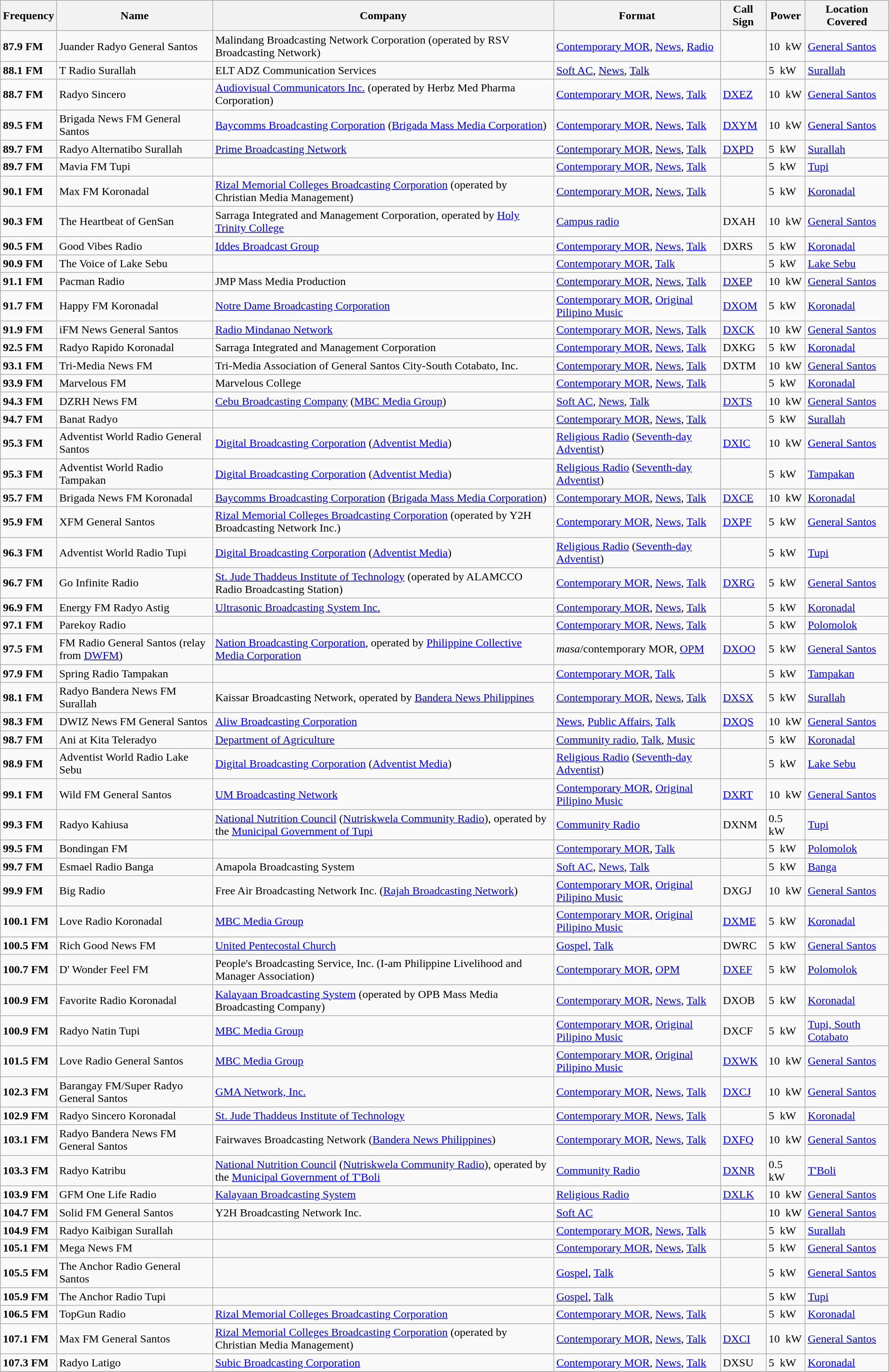<table class="sortable wikitable" style="width:100%">
<tr>
<th>Frequency</th>
<th>Name</th>
<th>Company</th>
<th>Format</th>
<th>Call Sign</th>
<th>Power</th>
<th>Location Covered</th>
</tr>
<tr>
<td><strong>87.9 FM</strong></td>
<td>Juander Radyo General Santos</td>
<td>Malindang Broadcasting Network Corporation (operated by RSV Broadcasting Network)</td>
<td><a href='#'>Contemporary MOR</a>, <a href='#'>News</a>, <a href='#'>Radio</a></td>
<td></td>
<td>10  kW</td>
<td><a href='#'>General Santos</a></td>
</tr>
<tr>
<td><strong>88.1 FM</strong></td>
<td>T Radio Surallah</td>
<td>ELT ADZ Communication Services</td>
<td><a href='#'>Soft AC</a>, <a href='#'>News</a>, <a href='#'>Talk</a></td>
<td></td>
<td>5  kW</td>
<td><a href='#'>Surallah</a></td>
</tr>
<tr>
<td><strong>88.7 FM</strong></td>
<td>Radyo Sincero</td>
<td><a href='#'>Audiovisual Communicators Inc.</a> (operated by Herbz Med Pharma Corporation)</td>
<td><a href='#'>Contemporary MOR</a>, <a href='#'>News</a>, <a href='#'>Talk</a></td>
<td><a href='#'>DXEZ</a></td>
<td>10  kW</td>
<td><a href='#'>General Santos</a></td>
</tr>
<tr>
<td><strong>89.5 FM</strong></td>
<td>Brigada News FM General Santos</td>
<td><a href='#'>Baycomms Broadcasting Corporation</a> (<a href='#'>Brigada Mass Media Corporation</a>)</td>
<td><a href='#'>Contemporary MOR</a>, <a href='#'>News</a>, <a href='#'>Talk</a></td>
<td><a href='#'>DXYM</a></td>
<td>10  kW</td>
<td><a href='#'>General Santos</a></td>
</tr>
<tr>
<td><strong>89.7 FM</strong></td>
<td>Radyo Alternatibo Surallah</td>
<td><a href='#'>Prime Broadcasting Network</a></td>
<td><a href='#'>Contemporary MOR</a>, <a href='#'>News</a>, <a href='#'>Talk</a></td>
<td><a href='#'>DXPD</a></td>
<td>5  kW</td>
<td><a href='#'>Surallah</a></td>
</tr>
<tr>
<td><strong>89.7 FM</strong></td>
<td>Mavia FM Tupi</td>
<td></td>
<td><a href='#'>Contemporary MOR</a>, <a href='#'>News</a>, <a href='#'>Talk</a></td>
<td></td>
<td>5  kW</td>
<td><a href='#'>Tupi</a></td>
</tr>
<tr>
<td><strong>90.1 FM</strong></td>
<td>Max FM Koronadal</td>
<td><a href='#'>Rizal Memorial Colleges Broadcasting Corporation</a> (operated by Christian Media Management)</td>
<td><a href='#'>Contemporary MOR</a>, <a href='#'>News</a>, <a href='#'>Talk</a></td>
<td></td>
<td>5  kW</td>
<td><a href='#'>Koronadal</a></td>
</tr>
<tr>
<td><strong>90.3 FM</strong></td>
<td>The Heartbeat of GenSan</td>
<td>Sarraga Integrated and Management Corporation, operated by <a href='#'>Holy Trinity College</a></td>
<td><a href='#'>Campus radio</a></td>
<td>DXAH</td>
<td>10  kW</td>
<td><a href='#'>General Santos</a></td>
</tr>
<tr>
<td><strong>90.5 FM</strong></td>
<td>Good Vibes Radio</td>
<td><a href='#'>Iddes Broadcast Group</a></td>
<td><a href='#'>Contemporary MOR</a>, <a href='#'>News</a>, <a href='#'>Talk</a></td>
<td>DXRS</td>
<td>5  kW</td>
<td><a href='#'>Koronadal</a></td>
</tr>
<tr>
<td><strong>90.9 FM</strong></td>
<td>The Voice of Lake Sebu</td>
<td></td>
<td><a href='#'>Contemporary MOR</a>, <a href='#'>Talk</a></td>
<td></td>
<td>5  kW</td>
<td><a href='#'>Lake Sebu</a></td>
</tr>
<tr>
<td><strong>91.1 FM</strong></td>
<td>Pacman Radio</td>
<td>JMP Mass Media Production</td>
<td><a href='#'>Contemporary MOR</a>, <a href='#'>News</a>, <a href='#'>Talk</a></td>
<td><a href='#'>DXEP</a></td>
<td>10  kW</td>
<td><a href='#'>General Santos</a></td>
</tr>
<tr>
<td><strong>91.7 FM</strong></td>
<td>Happy FM Koronadal</td>
<td><a href='#'>Notre Dame Broadcasting Corporation</a></td>
<td><a href='#'>Contemporary MOR</a>, <a href='#'>Original Pilipino Music</a></td>
<td><a href='#'>DXOM</a></td>
<td>5  kW</td>
<td><a href='#'>Koronadal</a></td>
</tr>
<tr>
<td><strong>91.9 FM</strong></td>
<td>iFM News General Santos</td>
<td><a href='#'>Radio Mindanao Network</a></td>
<td><a href='#'>Contemporary MOR</a>, <a href='#'>News</a>, <a href='#'>Talk</a></td>
<td><a href='#'>DXCK</a></td>
<td>10  kW</td>
<td><a href='#'>General Santos</a></td>
</tr>
<tr>
<td><strong>92.5 FM</strong></td>
<td>Radyo Rapido Koronadal</td>
<td>Sarraga Integrated and Management Corporation</td>
<td><a href='#'>Contemporary MOR</a>, <a href='#'>News</a>, <a href='#'>Talk</a></td>
<td>DXKG</td>
<td>5  kW</td>
<td><a href='#'>Koronadal</a></td>
</tr>
<tr>
<td><strong>93.1 FM</strong></td>
<td>Tri-Media News FM</td>
<td>Tri-Media Association of General Santos City-South Cotabato, Inc.</td>
<td><a href='#'>Contemporary MOR</a>, <a href='#'>News</a>, <a href='#'>Talk</a></td>
<td>DXTM</td>
<td>10  kW</td>
<td><a href='#'>General Santos</a></td>
</tr>
<tr>
<td><strong>93.9 FM</strong></td>
<td>Marvelous FM</td>
<td>Marvelous College</td>
<td><a href='#'>Contemporary MOR</a>, <a href='#'>News</a>, <a href='#'>Talk</a></td>
<td></td>
<td>5  kW</td>
<td><a href='#'>Koronadal</a></td>
</tr>
<tr>
<td><strong>94.3 FM</strong></td>
<td>DZRH News FM</td>
<td><a href='#'>Cebu Broadcasting Company</a> (<a href='#'>MBC Media Group</a>)</td>
<td><a href='#'>Soft AC</a>, <a href='#'>News</a>, <a href='#'>Talk</a></td>
<td><a href='#'>DXTS</a></td>
<td>10  kW</td>
<td><a href='#'>General Santos</a></td>
</tr>
<tr>
<td><strong>94.7 FM</strong></td>
<td>Banat Radyo</td>
<td></td>
<td><a href='#'>Contemporary MOR</a>, <a href='#'>News</a>, <a href='#'>Talk</a></td>
<td></td>
<td>5  kW</td>
<td><a href='#'>Surallah</a></td>
</tr>
<tr>
<td><strong>95.3 FM</strong></td>
<td>Adventist World Radio General Santos</td>
<td><a href='#'>Digital Broadcasting Corporation</a> (<a href='#'>Adventist Media</a>)</td>
<td><a href='#'>Religious Radio</a> (<a href='#'>Seventh-day Adventist</a>)</td>
<td><a href='#'>DXIC</a></td>
<td>10  kW</td>
<td><a href='#'>General Santos</a></td>
</tr>
<tr>
<td><strong>95.3 FM</strong></td>
<td>Adventist World Radio Tampakan</td>
<td><a href='#'>Digital Broadcasting Corporation</a> (<a href='#'>Adventist Media</a>)</td>
<td><a href='#'>Religious Radio</a> (<a href='#'>Seventh-day Adventist</a>)</td>
<td></td>
<td>5  kW</td>
<td><a href='#'>Tampakan</a></td>
</tr>
<tr>
<td><strong>95.7 FM</strong></td>
<td>Brigada News FM Koronadal</td>
<td><a href='#'>Baycomms Broadcasting Corporation</a> (<a href='#'>Brigada Mass Media Corporation</a>)</td>
<td><a href='#'>Contemporary MOR</a>, <a href='#'>News</a>, <a href='#'>Talk</a></td>
<td><a href='#'>DXCE</a></td>
<td>10  kW</td>
<td><a href='#'>Koronadal</a></td>
</tr>
<tr>
<td><strong>95.9 FM</strong></td>
<td>XFM General Santos</td>
<td><a href='#'>Rizal Memorial Colleges Broadcasting Corporation</a> (operated by Y2H Broadcasting Network Inc.)</td>
<td><a href='#'>Contemporary MOR</a>, <a href='#'>News</a>, <a href='#'>Talk</a></td>
<td><a href='#'>DXPF</a></td>
<td>5  kW</td>
<td><a href='#'>General Santos</a></td>
</tr>
<tr>
<td><strong>96.3 FM</strong></td>
<td>Adventist World Radio Tupi</td>
<td><a href='#'>Digital Broadcasting Corporation</a> (<a href='#'>Adventist Media</a>)</td>
<td><a href='#'>Religious Radio</a> (<a href='#'>Seventh-day Adventist</a>)</td>
<td></td>
<td>5  kW</td>
<td><a href='#'>Tupi</a></td>
</tr>
<tr>
<td><strong>96.7 FM</strong></td>
<td>Go Infinite Radio</td>
<td><a href='#'>St. Jude Thaddeus Institute of Technology</a> (operated by ALAMCCO Radio Broadcasting Station)</td>
<td><a href='#'>Contemporary MOR</a>, <a href='#'>News</a>, <a href='#'>Talk</a></td>
<td><a href='#'>DXRG</a></td>
<td>5  kW</td>
<td><a href='#'>General Santos</a></td>
</tr>
<tr>
<td><strong>96.9 FM</strong></td>
<td>Energy FM Radyo Astig</td>
<td><a href='#'>Ultrasonic Broadcasting System Inc.</a></td>
<td><a href='#'>Contemporary MOR</a>, <a href='#'>News</a>, <a href='#'>Talk</a></td>
<td></td>
<td>5  kW</td>
<td><a href='#'>Koronadal</a></td>
</tr>
<tr>
<td><strong>97.1 FM</strong></td>
<td>Parekoy Radio</td>
<td></td>
<td><a href='#'>Contemporary MOR</a>, <a href='#'>News</a>, <a href='#'>Talk</a></td>
<td></td>
<td>5  kW</td>
<td><a href='#'>Polomolok</a></td>
</tr>
<tr>
<td><strong>97.5 FM</strong></td>
<td>FM Radio General Santos (relay from <a href='#'>DWFM</a>)</td>
<td><a href='#'>Nation Broadcasting Corporation</a>, operated by <a href='#'>Philippine Collective Media Corporation</a></td>
<td><em>masa</em>/contemporary MOR, <a href='#'>OPM</a></td>
<td><a href='#'>DXOO</a></td>
<td>5  kW</td>
<td><a href='#'>General Santos</a></td>
</tr>
<tr>
<td><strong>97.9 FM</strong></td>
<td>Spring Radio Tampakan</td>
<td></td>
<td><a href='#'>Contemporary MOR</a>, <a href='#'>Talk</a></td>
<td></td>
<td>5  kW</td>
<td><a href='#'>Tampakan</a></td>
</tr>
<tr>
<td><strong>98.1 FM</strong></td>
<td>Radyo Bandera News FM Surallah</td>
<td>Kaissar Broadcasting Network, operated by <a href='#'>Bandera News Philippines</a></td>
<td><a href='#'>Contemporary MOR</a>, <a href='#'>News</a>, <a href='#'>Talk</a></td>
<td><a href='#'>DXSX</a></td>
<td>5  kW</td>
<td><a href='#'>Surallah</a></td>
</tr>
<tr>
<td><strong>98.3 FM</strong></td>
<td>DWIZ News FM General Santos</td>
<td><a href='#'>Aliw Broadcasting Corporation</a></td>
<td><a href='#'>News</a>, <a href='#'>Public Affairs</a>, <a href='#'>Talk</a></td>
<td><a href='#'>DXQS</a></td>
<td>10  kW</td>
<td><a href='#'>General Santos</a></td>
</tr>
<tr>
<td><strong>98.7 FM</strong></td>
<td>Ani at Kita Teleradyo</td>
<td><a href='#'>Department of Agriculture</a></td>
<td><a href='#'>Community radio</a>, <a href='#'>Talk</a>, <a href='#'>Music</a></td>
<td></td>
<td>5  kW</td>
<td><a href='#'>Koronadal</a></td>
</tr>
<tr>
<td><strong>98.9 FM</strong></td>
<td>Adventist World Radio Lake Sebu</td>
<td><a href='#'>Digital Broadcasting Corporation</a> (<a href='#'>Adventist Media</a>)</td>
<td><a href='#'>Religious Radio</a> (<a href='#'>Seventh-day Adventist</a>)</td>
<td></td>
<td>5  kW</td>
<td><a href='#'>Lake Sebu</a></td>
</tr>
<tr>
<td><strong>99.1 FM</strong></td>
<td>Wild FM General Santos</td>
<td><a href='#'>UM Broadcasting Network</a></td>
<td><a href='#'>Contemporary MOR</a>, <a href='#'>Original Pilipino Music</a></td>
<td><a href='#'>DXRT</a></td>
<td>10  kW</td>
<td><a href='#'>General Santos</a></td>
</tr>
<tr>
<td><strong>99.3 FM</strong></td>
<td>Radyo Kahiusa</td>
<td><a href='#'>National Nutrition Council</a> (<a href='#'>Nutriskwela Community Radio</a>), operated by the <a href='#'>Municipal Government of Tupi</a></td>
<td><a href='#'>Community Radio</a></td>
<td>DXNM</td>
<td>0.5  kW</td>
<td><a href='#'>Tupi</a></td>
</tr>
<tr>
<td><strong>99.5 FM</strong></td>
<td>Bondingan FM</td>
<td></td>
<td><a href='#'>Contemporary MOR</a>, <a href='#'>Talk</a></td>
<td></td>
<td>5  kW</td>
<td><a href='#'>Polomolok</a></td>
</tr>
<tr>
<td><strong>99.7 FM</strong></td>
<td>Esmael Radio Banga</td>
<td>Amapola Broadcasting System</td>
<td><a href='#'>Soft AC</a>, <a href='#'>News</a>, <a href='#'>Talk</a></td>
<td></td>
<td>5  kW</td>
<td><a href='#'>Banga</a></td>
</tr>
<tr>
<td><strong>99.9 FM</strong></td>
<td>Big Radio</td>
<td>Free Air Broadcasting Network Inc. (<a href='#'>Rajah Broadcasting Network</a>)</td>
<td><a href='#'>Contemporary MOR</a>, <a href='#'>Original Pilipino Music</a></td>
<td>DXGJ</td>
<td>10  kW</td>
<td><a href='#'>General Santos</a></td>
</tr>
<tr>
<td><strong>100.1 FM</strong></td>
<td>Love Radio Koronadal</td>
<td><a href='#'>MBC Media Group</a></td>
<td><a href='#'>Contemporary MOR</a>, <a href='#'>Original Pilipino Music</a></td>
<td><a href='#'>DXME</a></td>
<td>5  kW</td>
<td><a href='#'>Koronadal</a></td>
</tr>
<tr>
<td><strong>100.5 FM</strong></td>
<td>Rich Good News FM</td>
<td><a href='#'>United Pentecostal Church</a></td>
<td><a href='#'>Gospel</a>, <a href='#'>Talk</a></td>
<td>DWRC</td>
<td>5  kW</td>
<td><a href='#'>General Santos</a></td>
</tr>
<tr>
<td><strong>100.7 FM</strong></td>
<td>D' Wonder Feel FM</td>
<td>People's Broadcasting Service, Inc. (I-am Philippine Livelihood and Manager Association)</td>
<td><a href='#'>Contemporary MOR</a>, <a href='#'>OPM</a></td>
<td><a href='#'>DXEF</a></td>
<td>5  kW</td>
<td><a href='#'>Polomolok</a></td>
</tr>
<tr>
<td><strong>100.9 FM</strong></td>
<td>Favorite Radio Koronadal</td>
<td><a href='#'>Kalayaan Broadcasting System</a> (operated by OPB Mass Media Broadcasting Company)</td>
<td><a href='#'>Contemporary MOR</a>, <a href='#'>News</a>, <a href='#'>Talk</a></td>
<td>DXOB</td>
<td>5  kW</td>
<td><a href='#'>Koronadal</a></td>
</tr>
<tr>
<td><strong>100.9 FM</strong></td>
<td>Radyo Natin Tupi</td>
<td><a href='#'>MBC Media Group</a></td>
<td><a href='#'>Contemporary MOR</a>, <a href='#'>Original Pilipino Music</a></td>
<td>DXCF</td>
<td>5  kW</td>
<td><a href='#'>Tupi, South Cotabato</a></td>
</tr>
<tr>
<td><strong>101.5 FM</strong></td>
<td>Love Radio General Santos</td>
<td><a href='#'>MBC Media Group</a></td>
<td><a href='#'>Contemporary MOR</a>, <a href='#'>Original Pilipino Music</a></td>
<td><a href='#'>DXWK</a></td>
<td>10  kW</td>
<td><a href='#'>General Santos</a></td>
</tr>
<tr>
<td><strong>102.3 FM</strong></td>
<td>Barangay FM/Super Radyo General Santos</td>
<td><a href='#'>GMA Network, Inc.</a></td>
<td><a href='#'>Contemporary MOR</a>, <a href='#'>News</a>, <a href='#'>Talk</a></td>
<td><a href='#'>DXCJ</a></td>
<td>10  kW</td>
<td><a href='#'>General Santos</a></td>
</tr>
<tr>
<td><strong>102.9 FM</strong></td>
<td>Radyo Sincero Koronadal</td>
<td><a href='#'>St. Jude Thaddeus Institute of Technology</a></td>
<td><a href='#'>Contemporary MOR</a>, <a href='#'>News</a>, <a href='#'>Talk</a></td>
<td></td>
<td>5  kW</td>
<td><a href='#'>Koronadal</a></td>
</tr>
<tr>
<td><strong>103.1 FM</strong></td>
<td>Radyo Bandera News FM General Santos</td>
<td>Fairwaves Broadcasting Network (<a href='#'>Bandera News Philippines</a>)</td>
<td><a href='#'>Contemporary MOR</a>, <a href='#'>News</a>, <a href='#'>Talk</a></td>
<td><a href='#'>DXFQ</a></td>
<td>10  kW</td>
<td><a href='#'>General Santos</a></td>
</tr>
<tr>
<td><strong>103.3 FM</strong></td>
<td>Radyo Katribu</td>
<td><a href='#'>National Nutrition Council</a> (<a href='#'>Nutriskwela Community Radio</a>), operated by the <a href='#'>Municipal Government of T'Boli</a></td>
<td><a href='#'>Community Radio</a></td>
<td><a href='#'>DXNR</a></td>
<td>0.5  kW</td>
<td><a href='#'>T'Boli</a></td>
</tr>
<tr>
<td><strong>103.9 FM</strong></td>
<td>GFM One Life Radio</td>
<td><a href='#'>Kalayaan Broadcasting System</a></td>
<td><a href='#'>Religious Radio</a></td>
<td><a href='#'>DXLK</a></td>
<td>10  kW</td>
<td><a href='#'>General Santos</a></td>
</tr>
<tr>
<td><strong>104.7 FM</strong></td>
<td>Solid FM General Santos</td>
<td>Y2H Broadcasting Network Inc.</td>
<td><a href='#'>Soft AC</a></td>
<td></td>
<td>10  kW</td>
<td><a href='#'>General Santos</a></td>
</tr>
<tr>
<td><strong>104.9 FM</strong></td>
<td>Radyo Kaibigan Surallah</td>
<td></td>
<td><a href='#'>Contemporary MOR</a>, <a href='#'>News</a>, <a href='#'>Talk</a></td>
<td></td>
<td>5  kW</td>
<td><a href='#'>Surallah</a></td>
</tr>
<tr>
<td><strong>105.1 FM</strong></td>
<td>Mega News FM</td>
<td></td>
<td><a href='#'>Contemporary MOR</a>, <a href='#'>News</a>, <a href='#'>Talk</a></td>
<td></td>
<td>5  kW</td>
<td><a href='#'>General Santos</a></td>
</tr>
<tr>
<td><strong>105.5 FM</strong></td>
<td>The Anchor Radio General Santos</td>
<td></td>
<td><a href='#'>Gospel</a>, <a href='#'>Talk</a></td>
<td></td>
<td>5  kW</td>
<td><a href='#'>General Santos</a></td>
</tr>
<tr>
<td><strong>105.9 FM</strong></td>
<td>The Anchor Radio Tupi</td>
<td></td>
<td><a href='#'>Gospel</a>, <a href='#'>Talk</a></td>
<td></td>
<td>5  kW</td>
<td><a href='#'>Tupi</a></td>
</tr>
<tr>
<td><strong>106.5 FM</strong></td>
<td>TopGun Radio</td>
<td><a href='#'>Rizal Memorial Colleges Broadcasting Corporation</a></td>
<td><a href='#'>Contemporary MOR</a>, <a href='#'>News</a>, <a href='#'>Talk</a></td>
<td></td>
<td>5  kW</td>
<td><a href='#'>Koronadal</a></td>
</tr>
<tr>
<td><strong>107.1 FM</strong></td>
<td>Max FM General Santos</td>
<td><a href='#'>Rizal Memorial Colleges Broadcasting Corporation</a> (operated by Christian Media Management)</td>
<td><a href='#'>Contemporary MOR</a>, <a href='#'>News</a>, <a href='#'>Talk</a></td>
<td><a href='#'>DXCI</a></td>
<td>10  kW</td>
<td><a href='#'>General Santos</a></td>
</tr>
<tr>
<td><strong>107.3 FM</strong></td>
<td>Radyo Latigo</td>
<td><a href='#'>Subic Broadcasting Corporation</a></td>
<td><a href='#'>Contemporary MOR</a>, <a href='#'>News</a>, <a href='#'>Talk</a></td>
<td>DXSU</td>
<td>5  kW</td>
<td><a href='#'>Koronadal</a></td>
</tr>
<tr>
</tr>
</table>
